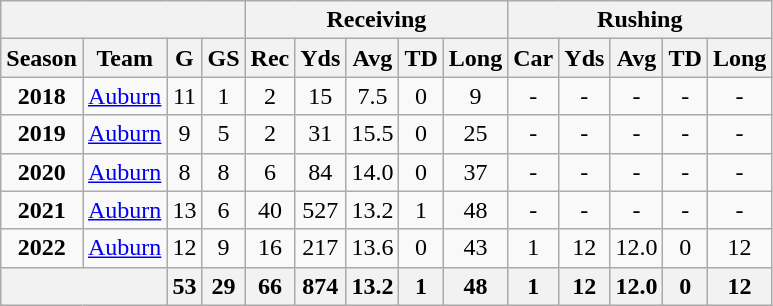<table class="wikitable" style="text-align:center;">
<tr>
<th colspan="4"></th>
<th colspan="5">Receiving</th>
<th colspan="5">Rushing</th>
</tr>
<tr>
<th>Season</th>
<th>Team</th>
<th>G</th>
<th>GS</th>
<th>Rec</th>
<th>Yds</th>
<th>Avg</th>
<th>TD</th>
<th>Long</th>
<th>Car</th>
<th>Yds</th>
<th>Avg</th>
<th>TD</th>
<th>Long</th>
</tr>
<tr>
<td><strong>2018</strong></td>
<td><a href='#'>Auburn</a></td>
<td>11</td>
<td>1</td>
<td>2</td>
<td>15</td>
<td>7.5</td>
<td>0</td>
<td>9</td>
<td>-</td>
<td>-</td>
<td>-</td>
<td>-</td>
<td>-</td>
</tr>
<tr>
<td><strong>2019</strong></td>
<td><a href='#'>Auburn</a></td>
<td>9</td>
<td>5</td>
<td>2</td>
<td>31</td>
<td>15.5</td>
<td>0</td>
<td>25</td>
<td>-</td>
<td>-</td>
<td>-</td>
<td>-</td>
<td>-</td>
</tr>
<tr>
<td><strong>2020</strong></td>
<td><a href='#'>Auburn</a></td>
<td>8</td>
<td>8</td>
<td>6</td>
<td>84</td>
<td>14.0</td>
<td>0</td>
<td>37</td>
<td>-</td>
<td>-</td>
<td>-</td>
<td>-</td>
<td>-</td>
</tr>
<tr>
<td><strong>2021</strong></td>
<td><a href='#'>Auburn</a></td>
<td>13</td>
<td>6</td>
<td>40</td>
<td>527</td>
<td>13.2</td>
<td>1</td>
<td>48</td>
<td>-</td>
<td>-</td>
<td>-</td>
<td>-</td>
<td>-</td>
</tr>
<tr>
<td><strong>2022</strong></td>
<td><a href='#'>Auburn</a></td>
<td>12</td>
<td>9</td>
<td>16</td>
<td>217</td>
<td>13.6</td>
<td>0</td>
<td>43</td>
<td>1</td>
<td>12</td>
<td>12.0</td>
<td>0</td>
<td>12</td>
</tr>
<tr>
<th colspan="2"><strong></strong></th>
<th>53</th>
<th>29</th>
<th>66</th>
<th>874</th>
<th>13.2</th>
<th>1</th>
<th>48</th>
<th>1</th>
<th>12</th>
<th>12.0</th>
<th>0</th>
<th>12</th>
</tr>
</table>
